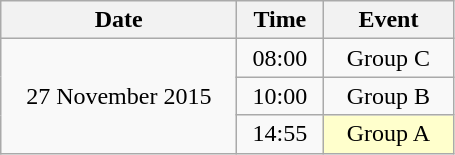<table class = "wikitable" style="text-align:center;">
<tr>
<th width=150>Date</th>
<th width=50>Time</th>
<th width=80>Event</th>
</tr>
<tr>
<td rowspan=3>27 November 2015</td>
<td>08:00</td>
<td>Group C</td>
</tr>
<tr>
<td>10:00</td>
<td>Group B</td>
</tr>
<tr>
<td>14:55</td>
<td bgcolor=ffffcc>Group A</td>
</tr>
</table>
